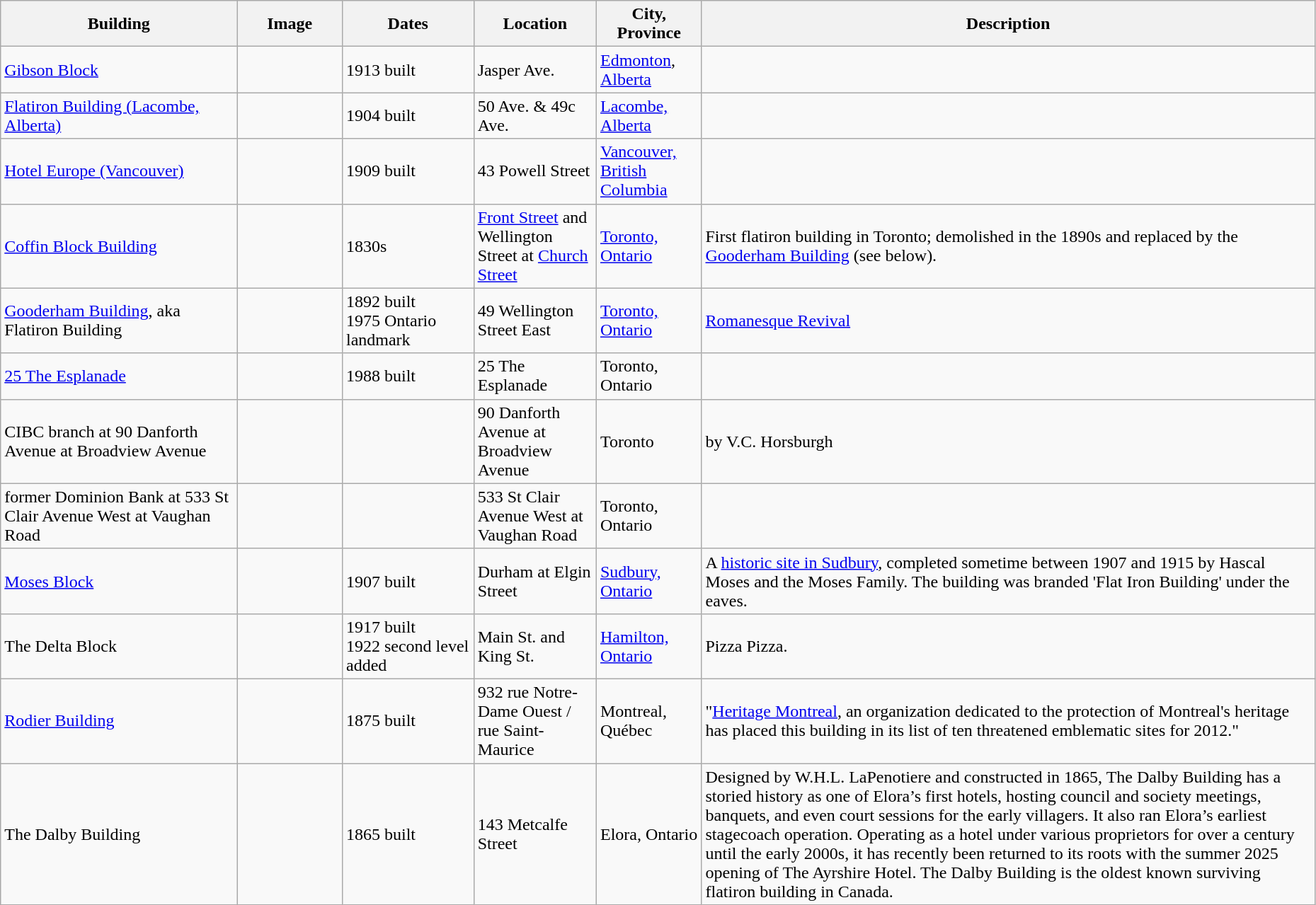<table class="wikitable sortable" style="width:98%">
<tr>
<th width = 18%><strong>Building</strong></th>
<th width = 8% class="unsortable"><strong>Image</strong></th>
<th width = 10%><strong>Dates</strong></th>
<th><strong>Location</strong></th>
<th width = 8%><strong>City, Province</strong></th>
<th class="unsortable"><strong>Description</strong></th>
</tr>
<tr>
<td><a href='#'>Gibson Block</a></td>
<td></td>
<td>1913 built</td>
<td>Jasper Ave.<br></td>
<td><a href='#'>Edmonton</a>, <a href='#'>Alberta</a></td>
<td></td>
</tr>
<tr>
<td><a href='#'>Flatiron Building (Lacombe, Alberta)</a></td>
<td></td>
<td>1904 built</td>
<td>50 Ave. & 49c Ave.<br></td>
<td><a href='#'>Lacombe, Alberta</a></td>
<td></td>
</tr>
<tr>
<td><a href='#'>Hotel Europe (Vancouver)</a></td>
<td></td>
<td>1909 built</td>
<td>43 Powell Street<br></td>
<td><a href='#'>Vancouver, British Columbia</a></td>
<td></td>
</tr>
<tr>
<td><a href='#'>Coffin Block Building</a></td>
<td></td>
<td>1830s</td>
<td><a href='#'>Front Street</a> and Wellington Street at <a href='#'>Church Street</a></td>
<td><a href='#'>Toronto, Ontario</a></td>
<td>First flatiron building in Toronto; demolished in the 1890s and replaced by the <a href='#'>Gooderham Building</a> (see below).</td>
</tr>
<tr>
<td><a href='#'>Gooderham Building</a>, aka Flatiron Building</td>
<td></td>
<td>1892 built<br>1975 Ontario landmark</td>
<td>49 Wellington Street East<br></td>
<td><a href='#'>Toronto, Ontario</a></td>
<td><a href='#'>Romanesque Revival</a></td>
</tr>
<tr>
<td><a href='#'>25 The Esplanade</a></td>
<td></td>
<td>1988 built</td>
<td>25 The Esplanade<br></td>
<td>Toronto, Ontario</td>
<td></td>
</tr>
<tr>
<td>CIBC branch at 90 Danforth Avenue at Broadview Avenue</td>
<td></td>
<td></td>
<td>90 Danforth Avenue at Broadview Avenue<br></td>
<td>Toronto</td>
<td>by V.C. Horsburgh</td>
</tr>
<tr>
<td>former Dominion Bank at 533 St Clair Avenue West at Vaughan Road</td>
<td></td>
<td></td>
<td>533 St Clair Avenue West at Vaughan Road<br></td>
<td>Toronto, Ontario</td>
<td></td>
</tr>
<tr>
<td><a href='#'>Moses Block</a></td>
<td></td>
<td>1907 built</td>
<td>Durham at Elgin Street<br></td>
<td><a href='#'>Sudbury, Ontario</a></td>
<td>A <a href='#'>historic site in Sudbury</a>, completed sometime between 1907 and 1915 by Hascal Moses and the Moses Family. The building was branded 'Flat Iron Building' under the eaves.</td>
</tr>
<tr>
<td>The Delta Block</td>
<td></td>
<td>1917 built<br>1922 second level added</td>
<td>Main St. and King St.<br></td>
<td><a href='#'>Hamilton, Ontario</a></td>
<td> Pizza Pizza.</td>
</tr>
<tr>
<td><a href='#'>Rodier Building</a></td>
<td></td>
<td>1875 built</td>
<td>932 rue Notre-Dame Ouest / rue Saint-Maurice</td>
<td>Montreal, Québec</td>
<td>"<a href='#'>Heritage Montreal</a>, an organization dedicated to the protection of Montreal's heritage has placed this building in its list of ten threatened emblematic sites for 2012."</td>
</tr>
<tr>
<td>The Dalby Building</td>
<td></td>
<td>1865 built</td>
<td>143 Metcalfe Street<br></td>
<td>Elora, Ontario</td>
<td>Designed by W.H.L. LaPenotiere and constructed in 1865, The Dalby Building has a storied history as one of Elora’s first hotels, hosting council and society meetings, banquets, and even court sessions for the early villagers. It also ran Elora’s earliest stagecoach operation. Operating as a hotel under various proprietors for over a century until the early 2000s, it has recently been returned to its roots with the summer 2025 opening of The Ayrshire Hotel. The Dalby Building is the oldest known surviving flatiron building in Canada.</td>
</tr>
</table>
